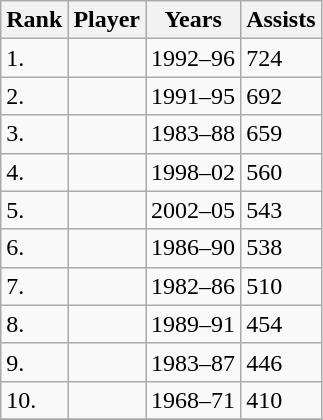<table class="wikitable sortable">
<tr>
<th>Rank</th>
<th>Player</th>
<th>Years</th>
<th>Assists</th>
</tr>
<tr>
<td>1.</td>
<td></td>
<td>1992–96</td>
<td>724</td>
</tr>
<tr>
<td>2.</td>
<td></td>
<td>1991–95</td>
<td>692</td>
</tr>
<tr>
<td>3.</td>
<td></td>
<td>1983–88</td>
<td>659</td>
</tr>
<tr>
<td>4.</td>
<td></td>
<td>1998–02</td>
<td>560</td>
</tr>
<tr>
<td>5.</td>
<td></td>
<td>2002–05</td>
<td>543</td>
</tr>
<tr>
<td>6.</td>
<td></td>
<td>1986–90</td>
<td>538</td>
</tr>
<tr>
<td>7.</td>
<td></td>
<td>1982–86</td>
<td>510</td>
</tr>
<tr>
<td>8.</td>
<td></td>
<td>1989–91</td>
<td>454</td>
</tr>
<tr>
<td>9.</td>
<td></td>
<td>1983–87</td>
<td>446</td>
</tr>
<tr>
<td>10.</td>
<td></td>
<td>1968–71</td>
<td>410</td>
</tr>
<tr>
</tr>
</table>
